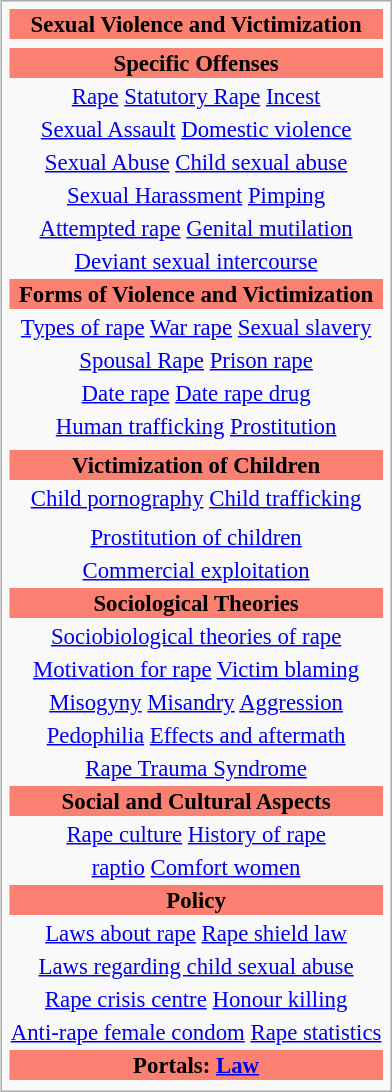<table class="infobox" style="text-align: center; font-size: 95%;">
<tr>
<th style="background:salmon;"><strong>Sexual Violence and Victimization</strong></th>
</tr>
<tr>
<td></td>
</tr>
<tr>
<th style="background:salmon;">Specific Offenses</th>
</tr>
<tr>
<td><a href='#'>Rape</a> <a href='#'>Statutory Rape</a> <a href='#'>Incest</a></td>
</tr>
<tr>
<td><a href='#'>Sexual Assault</a> <a href='#'>Domestic violence</a></td>
</tr>
<tr>
<td><a href='#'>Sexual Abuse</a> <a href='#'>Child sexual abuse</a></td>
</tr>
<tr>
<td><a href='#'>Sexual Harassment</a> <a href='#'>Pimping</a></td>
</tr>
<tr>
<td><a href='#'>Attempted rape</a> <a href='#'>Genital mutilation</a></td>
</tr>
<tr>
<td><a href='#'>Deviant sexual intercourse</a></td>
</tr>
<tr>
<th style="background:salmon;">Forms of Violence and Victimization</th>
</tr>
<tr>
<td><a href='#'>Types of rape</a> <a href='#'>War rape</a> <a href='#'>Sexual slavery</a></td>
</tr>
<tr>
<td><a href='#'>Spousal Rape</a> <a href='#'>Prison rape</a></td>
</tr>
<tr>
<td><a href='#'>Date rape</a> <a href='#'>Date rape drug</a></td>
</tr>
<tr>
<td><a href='#'>Human trafficking</a> <a href='#'>Prostitution</a></td>
</tr>
<tr>
<td></td>
</tr>
<tr>
<th style="background:salmon;">Victimization of Children</th>
</tr>
<tr>
<td><a href='#'>Child pornography</a> <a href='#'>Child trafficking</a></td>
</tr>
<tr>
<td></td>
</tr>
<tr>
<td><a href='#'>Prostitution of children</a></td>
</tr>
<tr>
<td><a href='#'>Commercial exploitation</a></td>
</tr>
<tr>
<th style="background:salmon;">Sociological Theories</th>
</tr>
<tr>
<td><a href='#'>Sociobiological theories of rape</a></td>
</tr>
<tr>
<td><a href='#'>Motivation for rape</a> <a href='#'>Victim blaming</a></td>
</tr>
<tr>
<td><a href='#'>Misogyny</a> <a href='#'>Misandry</a> <a href='#'>Aggression</a></td>
</tr>
<tr>
<td><a href='#'>Pedophilia</a>  <a href='#'>Effects and aftermath</a></td>
</tr>
<tr>
<td><a href='#'>Rape Trauma Syndrome</a></td>
</tr>
<tr>
<th style="background:salmon;">Social and Cultural Aspects</th>
</tr>
<tr>
<td><a href='#'>Rape culture</a> <a href='#'>History of rape</a></td>
</tr>
<tr>
<td><a href='#'>raptio</a> <a href='#'>Comfort women</a></td>
</tr>
<tr>
<th style="background:salmon">Policy</th>
</tr>
<tr>
<td><a href='#'>Laws about rape</a> <a href='#'>Rape shield law</a></td>
</tr>
<tr>
<td><a href='#'>Laws regarding child sexual abuse</a></td>
</tr>
<tr>
<td><a href='#'>Rape crisis centre</a> <a href='#'>Honour killing</a></td>
</tr>
<tr>
<td><a href='#'>Anti-rape female condom</a> <a href='#'>Rape statistics</a></td>
</tr>
<tr>
<th style="background:Salmon;">Portals: <a href='#'>Law</a></th>
</tr>
<tr>
</tr>
</table>
